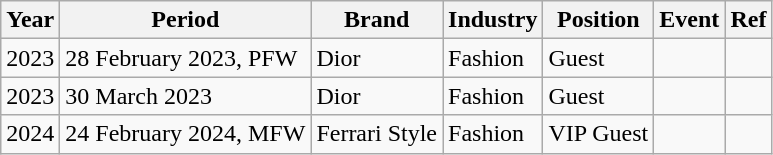<table class="wikitable sortable">
<tr>
<th>Year</th>
<th>Period</th>
<th>Brand</th>
<th>Industry</th>
<th>Position</th>
<th>Event</th>
<th>Ref</th>
</tr>
<tr>
<td>2023</td>
<td>28 February 2023, PFW</td>
<td>Dior</td>
<td>Fashion</td>
<td>Guest</td>
<td></td>
<td></td>
</tr>
<tr>
<td>2023</td>
<td>30 March 2023</td>
<td>Dior</td>
<td>Fashion</td>
<td>Guest</td>
<td></td>
<td></td>
</tr>
<tr>
<td>2024</td>
<td>24 February 2024, MFW</td>
<td>Ferrari Style</td>
<td>Fashion</td>
<td>VIP Guest</td>
<td></td>
<td></td>
</tr>
</table>
